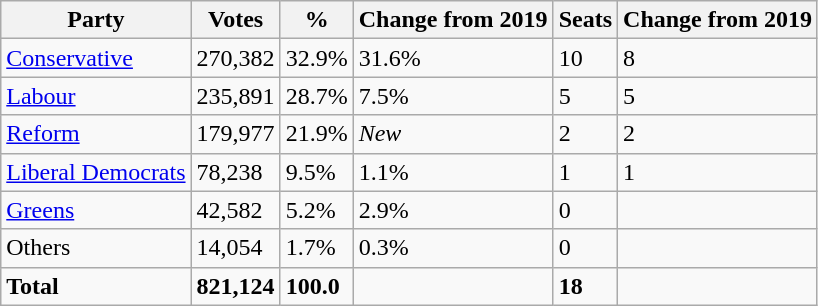<table class="wikitable">
<tr>
<th>Party</th>
<th>Votes</th>
<th>%</th>
<th>Change from 2019</th>
<th>Seats</th>
<th>Change from 2019</th>
</tr>
<tr>
<td><a href='#'>Conservative</a></td>
<td>270,382</td>
<td>32.9%</td>
<td>31.6%</td>
<td>10</td>
<td>8</td>
</tr>
<tr>
<td><a href='#'>Labour</a></td>
<td>235,891</td>
<td>28.7%</td>
<td>7.5%</td>
<td>5</td>
<td>5</td>
</tr>
<tr>
<td><a href='#'>Reform</a></td>
<td>179,977</td>
<td>21.9%</td>
<td><em>New</em></td>
<td>2</td>
<td>2</td>
</tr>
<tr>
<td><a href='#'>Liberal Democrats</a></td>
<td>78,238</td>
<td>9.5%</td>
<td>1.1%</td>
<td>1</td>
<td>1</td>
</tr>
<tr>
<td><a href='#'>Greens</a></td>
<td>42,582</td>
<td>5.2%</td>
<td>2.9%</td>
<td>0</td>
<td></td>
</tr>
<tr>
<td>Others</td>
<td>14,054</td>
<td>1.7%</td>
<td>0.3%</td>
<td>0</td>
<td></td>
</tr>
<tr>
<td><strong>Total</strong></td>
<td><strong>821,124</strong></td>
<td><strong>100.0</strong></td>
<td></td>
<td><strong>18</strong></td>
<td></td>
</tr>
</table>
